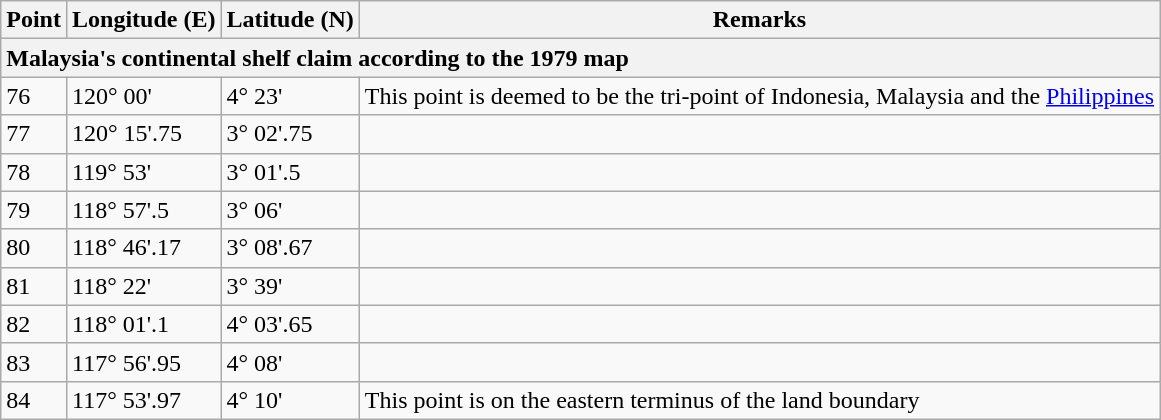<table class="wikitable">
<tr>
<th>Point</th>
<th>Longitude (E)</th>
<th>Latitude (N)</th>
<th>Remarks</th>
</tr>
<tr>
<th colspan="5" style="text-align:left">Malaysia's continental shelf claim according to the 1979 map</th>
</tr>
<tr>
<td>76</td>
<td>120° 00'</td>
<td>4° 23'</td>
<td>This point is deemed to be the tri-point of Indonesia, Malaysia and the <a href='#'>Philippines</a></td>
</tr>
<tr>
<td>77</td>
<td>120° 15'.75</td>
<td>3° 02'.75</td>
<td></td>
</tr>
<tr>
<td>78</td>
<td>119° 53'</td>
<td>3° 01'.5</td>
<td></td>
</tr>
<tr>
<td>79</td>
<td>118° 57'.5</td>
<td>3° 06'</td>
<td></td>
</tr>
<tr>
<td>80</td>
<td>118° 46'.17</td>
<td>3° 08'.67</td>
<td></td>
</tr>
<tr>
<td>81</td>
<td>118° 22'</td>
<td>3° 39'</td>
<td></td>
</tr>
<tr>
<td>82</td>
<td>118° 01'.1</td>
<td>4° 03'.65</td>
<td></td>
</tr>
<tr>
<td>83</td>
<td>117° 56'.95</td>
<td>4° 08'</td>
<td></td>
</tr>
<tr>
<td>84</td>
<td>117° 53'.97</td>
<td>4° 10'</td>
<td>This point is on the eastern terminus of the land boundary</td>
</tr>
</table>
